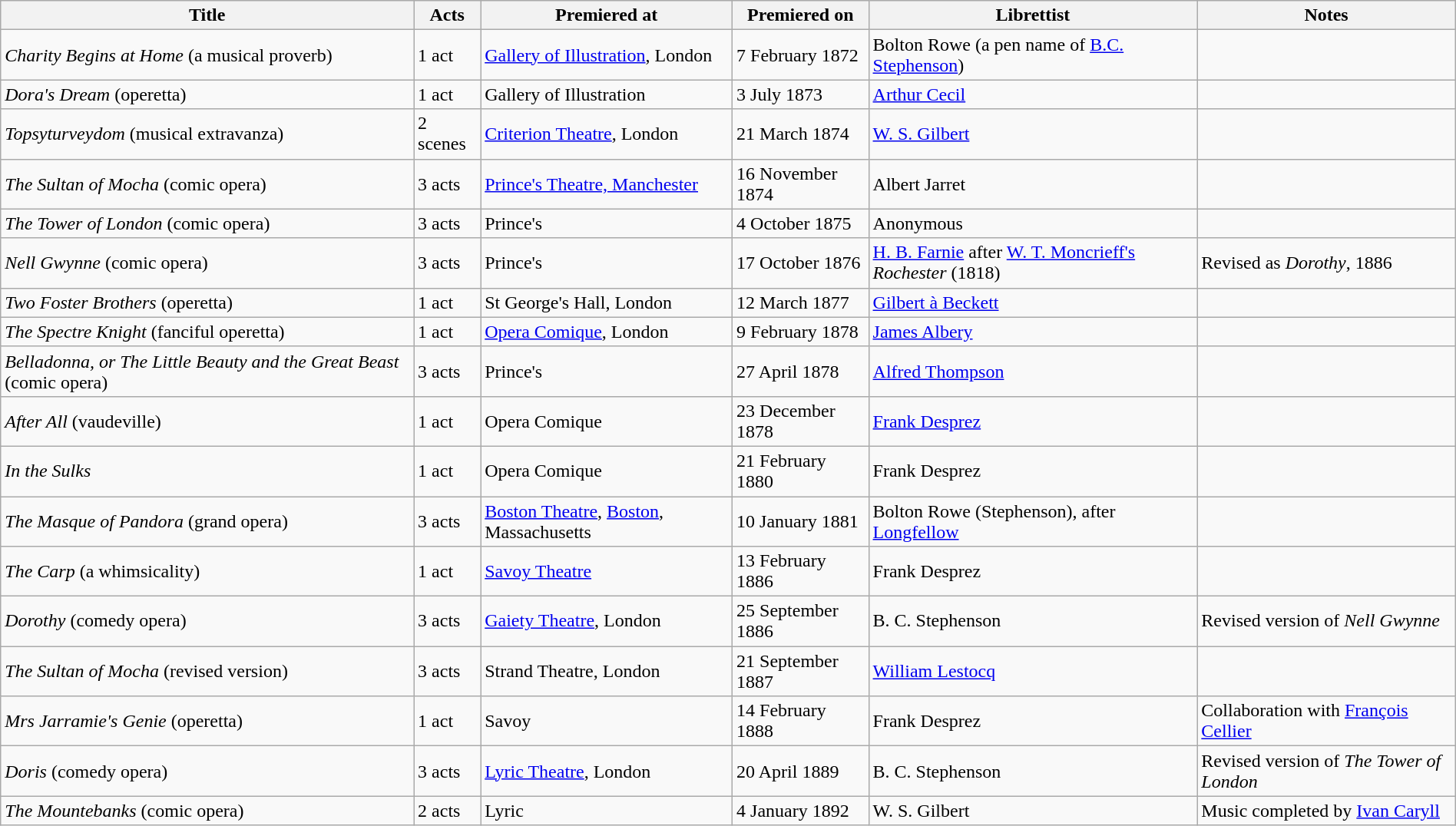<table class="wikitable plainrowheaders" style="text-align: left; margin-right: 0;">
<tr>
<th scope="col">Title</th>
<th scope="col">Acts</th>
<th scope="col">Premiered at</th>
<th scope="col">Premiered on</th>
<th scope="col">Librettist</th>
<th scope="col">Notes</th>
</tr>
<tr>
<td><em>Charity Begins at Home</em> (a musical proverb)</td>
<td>1 act</td>
<td><a href='#'>Gallery of Illustration</a>, London</td>
<td>7 February 1872</td>
<td>Bolton Rowe (a pen name of <a href='#'>B.C. Stephenson</a>)</td>
<td></td>
</tr>
<tr>
<td><em>Dora's Dream</em> (operetta)</td>
<td>1 act</td>
<td>Gallery of Illustration</td>
<td>3 July 1873</td>
<td><a href='#'>Arthur Cecil</a></td>
<td></td>
</tr>
<tr>
<td><em>Topsyturveydom</em>  (musical extravanza)</td>
<td>2 scenes</td>
<td><a href='#'>Criterion Theatre</a>, London</td>
<td>21 March 1874</td>
<td><a href='#'>W. S. Gilbert</a></td>
<td></td>
</tr>
<tr>
<td><em>The Sultan of Mocha</em> (comic opera)</td>
<td>3 acts</td>
<td><a href='#'>Prince's Theatre, Manchester</a></td>
<td>16 November 1874</td>
<td>Albert Jarret</td>
<td></td>
</tr>
<tr>
<td><em>The Tower of London</em> (comic opera)</td>
<td>3 acts</td>
<td>Prince's</td>
<td>4 October 1875</td>
<td>Anonymous</td>
<td></td>
</tr>
<tr>
<td><em>Nell Gwynne</em> (comic opera)</td>
<td>3 acts</td>
<td>Prince's</td>
<td>17 October 1876</td>
<td><a href='#'>H. B. Farnie</a> after <a href='#'>W. T. Moncrieff's</a> <em>Rochester</em> (1818)</td>
<td>Revised as <em>Dorothy</em>, 1886</td>
</tr>
<tr>
<td><em>Two Foster Brothers</em> (operetta)</td>
<td>1 act</td>
<td>St George's Hall, London</td>
<td>12 March 1877</td>
<td><a href='#'>Gilbert à Beckett</a></td>
<td></td>
</tr>
<tr>
<td><em>The Spectre Knight</em> (fanciful operetta)</td>
<td>1 act</td>
<td><a href='#'>Opera Comique</a>, London</td>
<td>9 February 1878</td>
<td><a href='#'>James Albery</a></td>
<td></td>
</tr>
<tr>
<td><em>Belladonna, or The Little Beauty and the Great Beast</em> (comic opera)</td>
<td>3 acts</td>
<td>Prince's</td>
<td>27 April 1878</td>
<td><a href='#'>Alfred Thompson</a></td>
<td></td>
</tr>
<tr>
<td><em>After All</em> (vaudeville)</td>
<td>1 act</td>
<td>Opera Comique</td>
<td>23 December 1878</td>
<td><a href='#'>Frank Desprez</a></td>
<td></td>
</tr>
<tr>
<td><em>In the Sulks</em></td>
<td>1 act</td>
<td>Opera Comique</td>
<td>21 February 1880</td>
<td>Frank Desprez</td>
<td></td>
</tr>
<tr>
<td><em>The Masque of Pandora</em> (grand opera)</td>
<td>3 acts</td>
<td><a href='#'>Boston Theatre</a>, <a href='#'>Boston</a>, Massachusetts</td>
<td>10 January 1881</td>
<td>Bolton Rowe (Stephenson), after <a href='#'>Longfellow</a></td>
<td></td>
</tr>
<tr>
<td><em>The Carp</em> (a whimsicality)</td>
<td>1 act</td>
<td><a href='#'>Savoy Theatre</a></td>
<td>13 February 1886</td>
<td>Frank Desprez</td>
<td></td>
</tr>
<tr>
<td><em>Dorothy</em> (comedy opera)</td>
<td>3 acts</td>
<td><a href='#'>Gaiety Theatre</a>, London</td>
<td>25 September 1886</td>
<td>B. C. Stephenson</td>
<td>Revised version of <em>Nell Gwynne</em></td>
</tr>
<tr>
<td><em>The Sultan of Mocha</em> (revised version)</td>
<td>3 acts</td>
<td>Strand Theatre, London</td>
<td>21 September 1887</td>
<td><a href='#'>William Lestocq</a></td>
<td></td>
</tr>
<tr>
<td><em>Mrs Jarramie's Genie</em> (operetta)</td>
<td>1 act</td>
<td>Savoy</td>
<td>14 February 1888</td>
<td>Frank Desprez</td>
<td>Collaboration with <a href='#'>François Cellier</a></td>
</tr>
<tr>
<td><em>Doris</em> (comedy opera)</td>
<td>3 acts</td>
<td><a href='#'>Lyric Theatre</a>, London</td>
<td>20 April 1889</td>
<td>B. C. Stephenson</td>
<td>Revised version of <em>The Tower of London</em></td>
</tr>
<tr>
<td><em>The Mountebanks</em> (comic opera)</td>
<td>2 acts</td>
<td>Lyric</td>
<td>4 January 1892</td>
<td>W. S. Gilbert</td>
<td>Music completed by <a href='#'>Ivan Caryll</a></td>
</tr>
</table>
